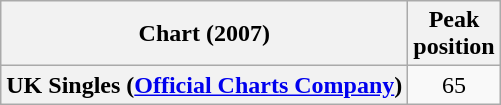<table class="wikitable sortable plainrowheaders" style="text-align:center;">
<tr>
<th scope="col" style="width:em;">Chart (2007)</th>
<th scope="col">Peak<br>position</th>
</tr>
<tr>
<th scope="row">UK Singles (<a href='#'>Official Charts Company</a>)</th>
<td align="center">65</td>
</tr>
</table>
